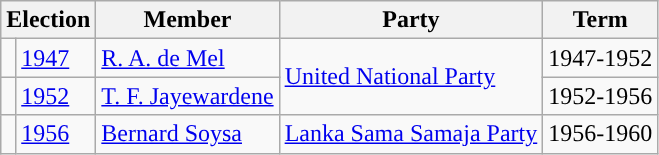<table class="wikitable">
<tr>
<th colspan="2">Election</th>
<th>Member</th>
<th>Party</th>
<th>Term</th>
</tr>
<tr>
<td style="background-color: "></td>
<td><a href='#'>1947</a></td>
<td><a href='#'>R. A. de Mel</a></td>
<td rowspan=2><a href='#'>United National Party</a></td>
<td>1947-1952</td>
</tr>
<tr>
<td style="background-color: "></td>
<td><a href='#'>1952</a></td>
<td><a href='#'>T. F. Jayewardene</a></td>
<td>1952-1956</td>
</tr>
<tr>
<td style="background-color: "></td>
<td><a href='#'>1956</a></td>
<td><a href='#'>Bernard Soysa</a></td>
<td><a href='#'>Lanka Sama Samaja Party</a></td>
<td>1956-1960</td>
</tr>
</table>
